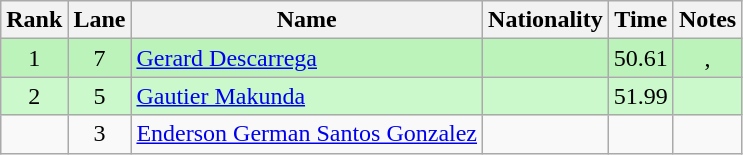<table class="wikitable sortable" style="text-align:center">
<tr>
<th>Rank</th>
<th>Lane</th>
<th>Name</th>
<th>Nationality</th>
<th>Time</th>
<th>Notes</th>
</tr>
<tr bgcolor=bbf3bb>
<td>1</td>
<td>7</td>
<td align="left"><a href='#'>Gerard Descarrega</a></td>
<td align="left"></td>
<td>50.61</td>
<td>, </td>
</tr>
<tr bgcolor=ccf9cc>
<td>2</td>
<td>5</td>
<td align="left"><a href='#'>Gautier Makunda</a></td>
<td align="left"></td>
<td>51.99</td>
<td></td>
</tr>
<tr>
<td></td>
<td>3</td>
<td align="left"><a href='#'>Enderson German Santos Gonzalez</a></td>
<td align="left"></td>
<td></td>
<td></td>
</tr>
</table>
